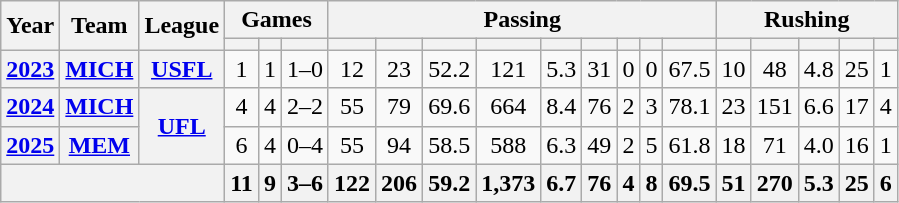<table class="wikitable" style="text-align:center;">
<tr>
<th rowspan="2">Year</th>
<th rowspan="2">Team</th>
<th rowspan="2">League</th>
<th colspan="3">Games</th>
<th colspan="9">Passing</th>
<th colspan="5">Rushing</th>
</tr>
<tr>
<th></th>
<th></th>
<th></th>
<th></th>
<th></th>
<th></th>
<th></th>
<th></th>
<th></th>
<th></th>
<th></th>
<th></th>
<th></th>
<th></th>
<th></th>
<th></th>
<th></th>
</tr>
<tr>
<th><a href='#'>2023</a></th>
<th><a href='#'>MICH</a></th>
<th><a href='#'>USFL</a></th>
<td>1</td>
<td>1</td>
<td>1–0</td>
<td>12</td>
<td>23</td>
<td>52.2</td>
<td>121</td>
<td>5.3</td>
<td>31</td>
<td>0</td>
<td>0</td>
<td>67.5</td>
<td>10</td>
<td>48</td>
<td>4.8</td>
<td>25</td>
<td>1</td>
</tr>
<tr>
<th><a href='#'>2024</a></th>
<th><a href='#'>MICH</a></th>
<th rowspan="2"><a href='#'>UFL</a></th>
<td>4</td>
<td>4</td>
<td>2–2</td>
<td>55</td>
<td>79</td>
<td>69.6</td>
<td>664</td>
<td>8.4</td>
<td>76</td>
<td>2</td>
<td>3</td>
<td>78.1</td>
<td>23</td>
<td>151</td>
<td>6.6</td>
<td>17</td>
<td>4</td>
</tr>
<tr>
<th><a href='#'>2025</a></th>
<th><a href='#'>MEM</a></th>
<td>6</td>
<td>4</td>
<td>0–4</td>
<td>55</td>
<td>94</td>
<td>58.5</td>
<td>588</td>
<td>6.3</td>
<td>49</td>
<td>2</td>
<td>5</td>
<td>61.8</td>
<td>18</td>
<td>71</td>
<td>4.0</td>
<td>16</td>
<td>1</td>
</tr>
<tr>
<th colspan="3"></th>
<th>11</th>
<th>9</th>
<th>3–6</th>
<th>122</th>
<th>206</th>
<th>59.2</th>
<th>1,373</th>
<th>6.7</th>
<th>76</th>
<th>4</th>
<th>8</th>
<th>69.5</th>
<th>51</th>
<th>270</th>
<th>5.3</th>
<th>25</th>
<th>6</th>
</tr>
</table>
